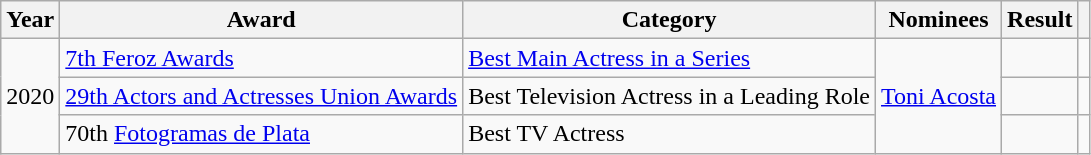<table class="wikitable sortable plainrowheaders">
<tr>
<th>Year</th>
<th>Award</th>
<th>Category</th>
<th>Nominees</th>
<th>Result</th>
<th scope="col" class="unsortable"></th>
</tr>
<tr>
<td rowspan = 3 align = "center">2020</td>
<td rowspan = 1><a href='#'>7th Feroz Awards</a></td>
<td><a href='#'>Best Main Actress in a Series</a></td>
<td rowspan=3><a href='#'>Toni Acosta</a></td>
<td></td>
<td align = "center"></td>
</tr>
<tr>
<td><a href='#'>29th Actors and Actresses Union Awards</a></td>
<td>Best Television Actress in a Leading Role</td>
<td></td>
<td align = "center"></td>
</tr>
<tr>
<td>70th <a href='#'>Fotogramas de Plata</a></td>
<td>Best TV Actress</td>
<td></td>
<td align = "center"></td>
</tr>
</table>
